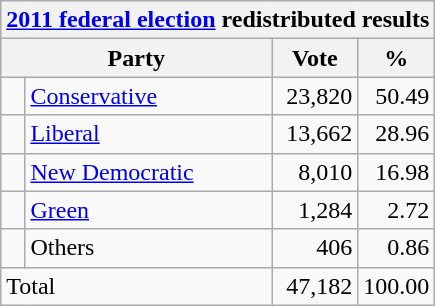<table class="wikitable">
<tr>
<th colspan="4"><a href='#'>2011 federal election</a> redistributed results</th>
</tr>
<tr>
<th bgcolor="#DDDDFF" width="130px" colspan="2">Party</th>
<th bgcolor="#DDDDFF" width="50px">Vote</th>
<th bgcolor="#DDDDFF" width="30px">%</th>
</tr>
<tr>
<td> </td>
<td><a href='#'>Conservative</a></td>
<td align=right>23,820</td>
<td align=right>50.49</td>
</tr>
<tr>
<td> </td>
<td><a href='#'>Liberal</a></td>
<td align=right>13,662</td>
<td align=right>28.96</td>
</tr>
<tr>
<td> </td>
<td><a href='#'>New Democratic</a></td>
<td align=right>8,010</td>
<td align=right>16.98</td>
</tr>
<tr>
<td> </td>
<td><a href='#'>Green</a></td>
<td align=right>1,284</td>
<td align=right>2.72</td>
</tr>
<tr>
<td> </td>
<td>Others</td>
<td align=right>406</td>
<td align=right>0.86</td>
</tr>
<tr>
<td colspan="2">Total</td>
<td align=right>47,182</td>
<td align=right>100.00</td>
</tr>
</table>
